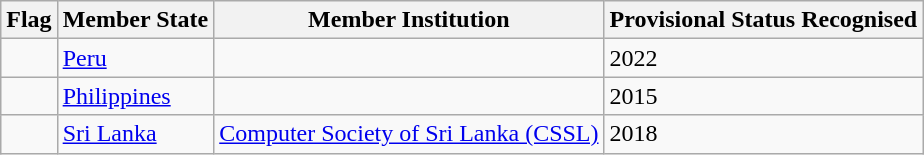<table class="wikitable sortable">
<tr>
<th class="unsortable">Flag</th>
<th>Member State</th>
<th>Member Institution</th>
<th>Provisional Status Recognised</th>
</tr>
<tr>
<td></td>
<td><a href='#'>Peru</a></td>
<td></td>
<td>2022</td>
</tr>
<tr>
<td></td>
<td><a href='#'>Philippines</a></td>
<td></td>
<td>2015</td>
</tr>
<tr>
<td></td>
<td><a href='#'>Sri Lanka</a></td>
<td><a href='#'>Computer Society of Sri Lanka (CSSL)</a></td>
<td>2018</td>
</tr>
</table>
